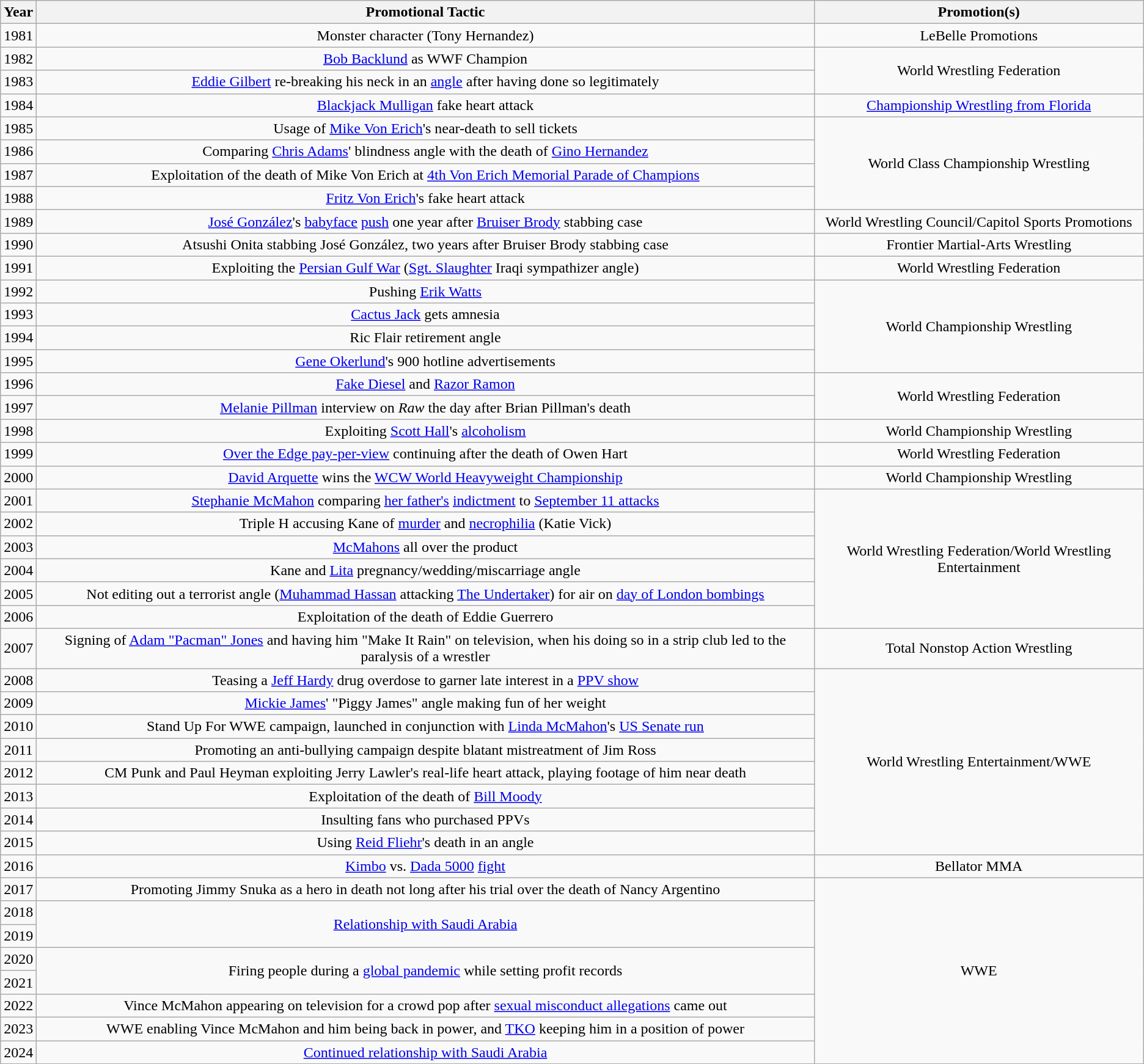<table class="wikitable sortable" style="text-align: center">
<tr>
<th>Year</th>
<th>Promotional Tactic</th>
<th>Promotion(s)</th>
</tr>
<tr>
<td>1981</td>
<td>Monster character (Tony Hernandez)</td>
<td>LeBelle Promotions</td>
</tr>
<tr>
<td>1982</td>
<td><a href='#'>Bob Backlund</a> as WWF Champion</td>
<td rowspan="2">World Wrestling Federation</td>
</tr>
<tr>
<td>1983</td>
<td><a href='#'>Eddie Gilbert</a> re-breaking his neck in an <a href='#'>angle</a> after having done so legitimately</td>
</tr>
<tr>
<td>1984</td>
<td><a href='#'>Blackjack Mulligan</a> fake heart attack</td>
<td><a href='#'>Championship Wrestling from Florida</a></td>
</tr>
<tr>
<td>1985</td>
<td>Usage of <a href='#'>Mike Von Erich</a>'s near-death to sell tickets</td>
<td rowspan="4">World Class Championship Wrestling</td>
</tr>
<tr>
<td>1986</td>
<td>Comparing <a href='#'>Chris Adams</a>' blindness angle with the death of <a href='#'>Gino Hernandez</a></td>
</tr>
<tr>
<td>1987</td>
<td>Exploitation of the death of Mike Von Erich at <a href='#'>4th Von Erich Memorial Parade of Champions</a></td>
</tr>
<tr>
<td>1988</td>
<td><a href='#'>Fritz Von Erich</a>'s fake heart attack</td>
</tr>
<tr>
<td>1989</td>
<td><a href='#'>José González</a>'s <a href='#'>babyface</a> <a href='#'>push</a> one year after <a href='#'>Bruiser Brody</a> stabbing case</td>
<td>World Wrestling Council/Capitol Sports Promotions</td>
</tr>
<tr>
<td>1990</td>
<td>Atsushi Onita stabbing José González, two years after Bruiser Brody stabbing case</td>
<td>Frontier Martial-Arts Wrestling</td>
</tr>
<tr>
<td>1991</td>
<td>Exploiting the <a href='#'>Persian Gulf War</a> (<a href='#'>Sgt. Slaughter</a> Iraqi sympathizer angle)</td>
<td>World Wrestling Federation</td>
</tr>
<tr>
<td>1992</td>
<td>Pushing <a href='#'>Erik Watts</a></td>
<td rowspan="4">World Championship Wrestling</td>
</tr>
<tr>
<td>1993</td>
<td><a href='#'>Cactus Jack</a> gets amnesia</td>
</tr>
<tr>
<td>1994</td>
<td>Ric Flair retirement angle</td>
</tr>
<tr>
<td>1995</td>
<td><a href='#'>Gene Okerlund</a>'s 900 hotline advertisements</td>
</tr>
<tr>
<td>1996</td>
<td><a href='#'>Fake Diesel</a> and <a href='#'>Razor Ramon</a></td>
<td rowspan="2">World Wrestling Federation</td>
</tr>
<tr>
<td>1997</td>
<td><a href='#'>Melanie Pillman</a> interview on <em>Raw</em> the day after Brian Pillman's death</td>
</tr>
<tr>
<td>1998</td>
<td>Exploiting <a href='#'>Scott Hall</a>'s <a href='#'>alcoholism</a></td>
<td>World Championship Wrestling</td>
</tr>
<tr>
<td>1999</td>
<td><a href='#'>Over the Edge pay-per-view</a> continuing after the death of Owen Hart</td>
<td>World Wrestling Federation</td>
</tr>
<tr>
<td>2000</td>
<td><a href='#'>David Arquette</a> wins the <a href='#'>WCW World Heavyweight Championship</a></td>
<td>World Championship Wrestling</td>
</tr>
<tr>
<td>2001</td>
<td><a href='#'>Stephanie McMahon</a> comparing <a href='#'>her father's</a> <a href='#'>indictment</a> to <a href='#'>September 11 attacks</a></td>
<td rowspan="6">World Wrestling Federation/World Wrestling Entertainment</td>
</tr>
<tr>
<td>2002</td>
<td>Triple H accusing Kane of <a href='#'>murder</a> and <a href='#'>necrophilia</a> (Katie Vick)</td>
</tr>
<tr>
<td>2003</td>
<td><a href='#'>McMahons</a> all over the product</td>
</tr>
<tr>
<td>2004</td>
<td>Kane and <a href='#'>Lita</a> pregnancy/wedding/miscarriage angle</td>
</tr>
<tr>
<td>2005</td>
<td>Not editing out a terrorist angle (<a href='#'>Muhammad Hassan</a> attacking <a href='#'>The Undertaker</a>) for air on <a href='#'>day of London bombings</a></td>
</tr>
<tr>
<td>2006</td>
<td>Exploitation of the death of Eddie Guerrero</td>
</tr>
<tr>
<td>2007</td>
<td>Signing of <a href='#'>Adam "Pacman" Jones</a> and having him "Make It Rain" on television, when his doing so in a strip club led to the paralysis of a wrestler</td>
<td>Total Nonstop Action Wrestling</td>
</tr>
<tr>
<td>2008</td>
<td>Teasing a <a href='#'>Jeff Hardy</a> drug overdose to garner late interest in a <a href='#'>PPV show</a></td>
<td rowspan="8">World Wrestling Entertainment/WWE</td>
</tr>
<tr>
<td>2009</td>
<td><a href='#'>Mickie James</a>' "Piggy James" angle making fun of her weight</td>
</tr>
<tr>
<td>2010</td>
<td>Stand Up For WWE campaign, launched in conjunction with <a href='#'>Linda McMahon</a>'s <a href='#'>US Senate run</a></td>
</tr>
<tr>
<td>2011</td>
<td>Promoting an anti-bullying campaign despite blatant mistreatment of Jim Ross</td>
</tr>
<tr>
<td>2012</td>
<td>CM Punk and Paul Heyman exploiting Jerry Lawler's real-life heart attack, playing footage of him near death</td>
</tr>
<tr>
<td>2013</td>
<td>Exploitation of the death of <a href='#'>Bill Moody</a></td>
</tr>
<tr>
<td>2014</td>
<td>Insulting fans who purchased PPVs</td>
</tr>
<tr>
<td>2015</td>
<td>Using <a href='#'>Reid Fliehr</a>'s death in an angle</td>
</tr>
<tr>
<td>2016</td>
<td><a href='#'>Kimbo</a> vs. <a href='#'>Dada 5000</a> <a href='#'>fight</a></td>
<td>Bellator MMA</td>
</tr>
<tr>
<td>2017</td>
<td>Promoting Jimmy Snuka as a hero in death not long after his trial over the death of Nancy Argentino</td>
<td rowspan="8">WWE</td>
</tr>
<tr>
<td>2018</td>
<td rowspan="2"><a href='#'>Relationship with Saudi Arabia</a></td>
</tr>
<tr>
<td>2019</td>
</tr>
<tr>
<td>2020</td>
<td rowspan="2">Firing people during a <a href='#'>global pandemic</a> while setting profit records</td>
</tr>
<tr>
<td>2021</td>
</tr>
<tr>
<td>2022</td>
<td>Vince McMahon appearing on television for a crowd pop after <a href='#'>sexual misconduct allegations</a> came out</td>
</tr>
<tr>
<td>2023</td>
<td>WWE enabling Vince McMahon and him being back in power, and <a href='#'>TKO</a> keeping him in a position of power</td>
</tr>
<tr>
<td>2024</td>
<td><a href='#'>Continued relationship with Saudi Arabia</a></td>
</tr>
</table>
